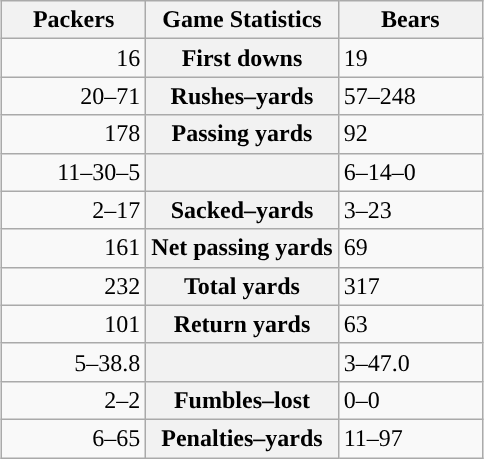<table class="wikitable" style="margin: 1em auto 1em auto">
<tr>
<th style="width:30%;">Packers</th>
<th style="width:40%;">Game Statistics</th>
<th style="width:30%;">Bears</th>
</tr>
<tr>
<td style="text-align:right;">16</td>
<th>First downs</th>
<td>19</td>
</tr>
<tr>
<td style="text-align:right;">20–71</td>
<th>Rushes–yards</th>
<td>57–248</td>
</tr>
<tr>
<td style="text-align:right;">178</td>
<th>Passing yards</th>
<td>92</td>
</tr>
<tr>
<td style="text-align:right;">11–30–5</td>
<th></th>
<td>6–14–0</td>
</tr>
<tr>
<td style="text-align:right;">2–17</td>
<th>Sacked–yards</th>
<td>3–23</td>
</tr>
<tr>
<td style="text-align:right;">161</td>
<th>Net passing yards</th>
<td>69</td>
</tr>
<tr>
<td style="text-align:right;">232</td>
<th>Total yards</th>
<td>317</td>
</tr>
<tr>
<td style="text-align:right;">101</td>
<th>Return yards</th>
<td>63</td>
</tr>
<tr>
<td style="text-align:right;">5–38.8</td>
<th></th>
<td>3–47.0</td>
</tr>
<tr>
<td style="text-align:right;">2–2</td>
<th>Fumbles–lost</th>
<td>0–0</td>
</tr>
<tr>
<td style="text-align:right;">6–65</td>
<th>Penalties–yards</th>
<td>11–97</td>
</tr>
</table>
